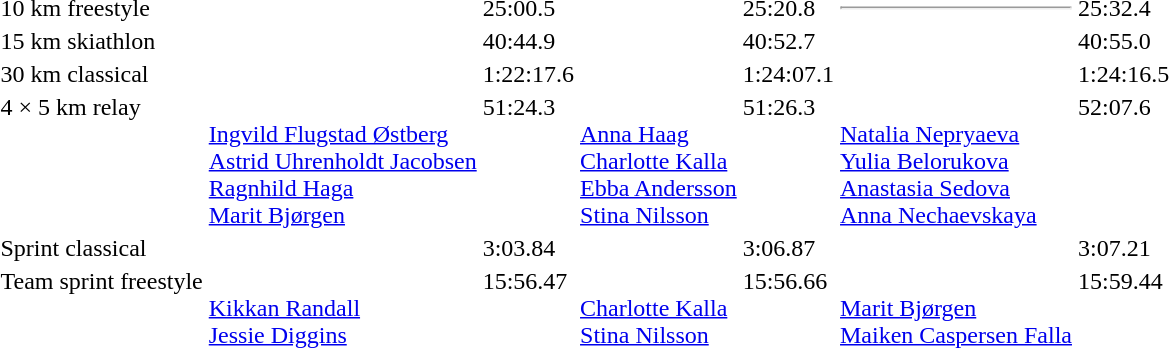<table>
<tr valign="top">
<td>10 km freestyle<br></td>
<td></td>
<td>25:00.5</td>
<td></td>
<td>25:20.8</td>
<td><hr></td>
<td>25:32.4</td>
</tr>
<tr valign="top">
<td>15 km skiathlon<br></td>
<td></td>
<td>40:44.9</td>
<td></td>
<td>40:52.7</td>
<td></td>
<td>40:55.0</td>
</tr>
<tr valign="top">
<td>30 km classical<br></td>
<td></td>
<td>1:22:17.6</td>
<td></td>
<td>1:24:07.1</td>
<td></td>
<td>1:24:16.5</td>
</tr>
<tr valign="top">
<td>4 × 5 km relay<br></td>
<td><br><a href='#'>Ingvild Flugstad Østberg</a><br><a href='#'>Astrid Uhrenholdt Jacobsen</a><br><a href='#'>Ragnhild Haga</a><br><a href='#'>Marit Bjørgen</a></td>
<td>51:24.3</td>
<td><br><a href='#'>Anna Haag</a><br><a href='#'>Charlotte Kalla</a><br><a href='#'>Ebba Andersson</a><br><a href='#'>Stina Nilsson</a></td>
<td>51:26.3</td>
<td><br> <a href='#'>Natalia Nepryaeva</a><br><a href='#'>Yulia Belorukova</a><br><a href='#'>Anastasia Sedova</a><br><a href='#'>Anna Nechaevskaya</a></td>
<td>52:07.6</td>
</tr>
<tr valign="top">
<td>Sprint classical<br></td>
<td></td>
<td>3:03.84</td>
<td></td>
<td>3:06.87</td>
<td></td>
<td>3:07.21</td>
</tr>
<tr valign="top">
<td>Team sprint freestyle<br></td>
<td><br><a href='#'>Kikkan Randall</a><br><a href='#'>Jessie Diggins</a></td>
<td>15:56.47</td>
<td><br><a href='#'>Charlotte Kalla</a><br><a href='#'>Stina Nilsson</a></td>
<td>15:56.66</td>
<td><br><a href='#'>Marit Bjørgen</a><br><a href='#'>Maiken Caspersen Falla</a></td>
<td>15:59.44</td>
</tr>
</table>
